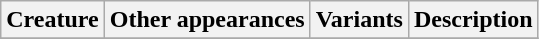<table class="wikitable">
<tr ">
<th>Creature</th>
<th>Other appearances</th>
<th>Variants</th>
<th>Description</th>
</tr>
<tr>
</tr>
</table>
